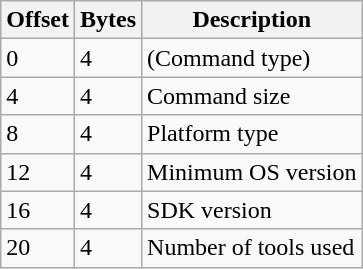<table class="wikitable">
<tr>
<th>Offset</th>
<th>Bytes</th>
<th>Description</th>
</tr>
<tr>
<td>0</td>
<td>4</td>
<td> (Command type)</td>
</tr>
<tr>
<td>4</td>
<td>4</td>
<td>Command size</td>
</tr>
<tr>
<td>8</td>
<td>4</td>
<td>Platform type</td>
</tr>
<tr>
<td>12</td>
<td>4</td>
<td>Minimum OS version</td>
</tr>
<tr>
<td>16</td>
<td>4</td>
<td>SDK version</td>
</tr>
<tr>
<td>20</td>
<td>4</td>
<td>Number of tools used</td>
</tr>
</table>
